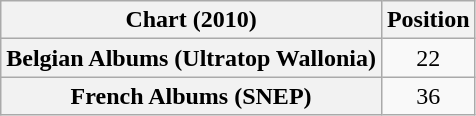<table class="wikitable sortable plainrowheaders" style="text-align:center">
<tr>
<th scope="col">Chart (2010)</th>
<th scope="col">Position</th>
</tr>
<tr>
<th scope="row">Belgian Albums (Ultratop Wallonia)</th>
<td>22</td>
</tr>
<tr>
<th scope="row">French Albums (SNEP)</th>
<td>36</td>
</tr>
</table>
